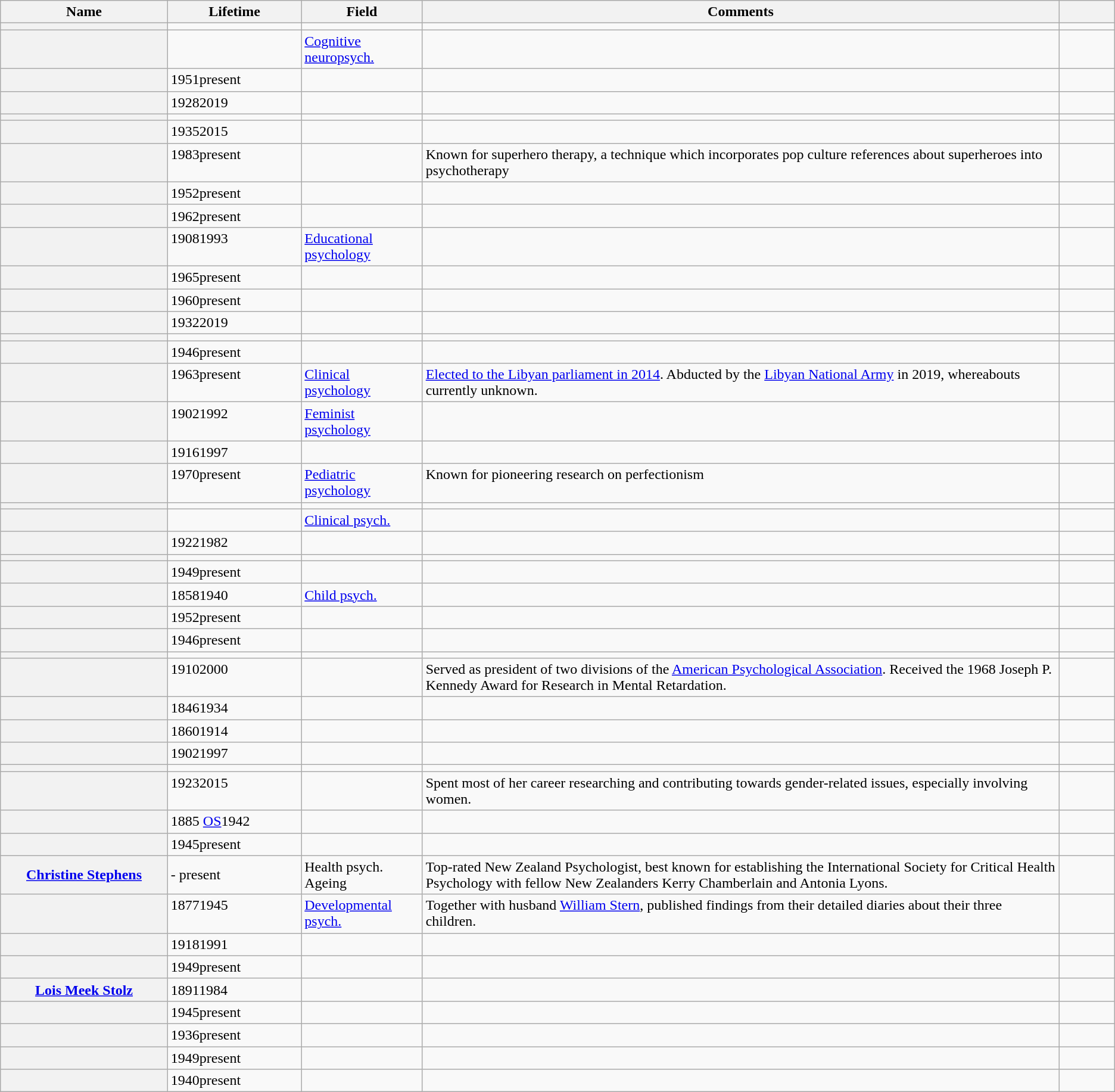<table class="sortable wikitable plainrowheaders">
<tr>
<th width="15%" scope="col">Name</th>
<th width="12%" scope="col">Lifetime</th>
<th>Field</th>
<th>Comments</th>
<th class="unsortable" width="5%" scope="col"></th>
</tr>
<tr style="vertical-align: top;">
<th scope="row"></th>
<td></td>
<td></td>
<td></td>
<td align="center"></td>
</tr>
<tr style="vertical-align: top;">
<th scope="row"></th>
<td></td>
<td><a href='#'>Cognitive neuropsych.</a></td>
<td></td>
<td align="center"></td>
</tr>
<tr style="vertical-align: top;">
<th scope="row"></th>
<td>1951present</td>
<td></td>
<td></td>
<td align="center"></td>
</tr>
<tr style="vertical-align: top;">
<th scope="row"></th>
<td>19282019</td>
<td></td>
<td></td>
<td align="center"></td>
</tr>
<tr style="vertical-align: top;">
<th scope="row"></th>
<td></td>
<td></td>
<td></td>
<td align="center"></td>
</tr>
<tr style="vertical-align: top;">
<th scope="row"></th>
<td>19352015</td>
<td></td>
<td></td>
<td align="center"></td>
</tr>
<tr style="vertical-align: top;">
<th scope="row"></th>
<td>1983present</td>
<td></td>
<td>Known for superhero therapy, a technique which incorporates pop culture references about superheroes into psychotherapy</td>
<td align="center"></td>
</tr>
<tr style="vertical-align: top;">
<th scope="row"></th>
<td>1952present</td>
<td></td>
<td></td>
<td align="center"></td>
</tr>
<tr style="vertical-align: top;">
<th scope="row"></th>
<td>1962present</td>
<td></td>
<td></td>
<td align="center"></td>
</tr>
<tr style="vertical-align: top;">
<th scope="row"></th>
<td>19081993</td>
<td><a href='#'>Educational psychology</a></td>
<td></td>
<td align="center"></td>
</tr>
<tr style="vertical-align: top;">
<th scope="row"></th>
<td>1965present</td>
<td></td>
<td></td>
<td align="center"></td>
</tr>
<tr style="vertical-align: top;">
<th scope="row"></th>
<td>1960present</td>
<td></td>
<td></td>
<td align="center"></td>
</tr>
<tr style="vertical-align: top;">
<th scope="row"></th>
<td>19322019</td>
<td></td>
<td></td>
<td align="center"></td>
</tr>
<tr style="vertical-align: top;">
<th scope="row"></th>
<td></td>
<td></td>
<td></td>
<td align="center"></td>
</tr>
<tr style="vertical-align: top;">
<th scope="row"></th>
<td>1946present</td>
<td></td>
<td></td>
<td align="center"></td>
</tr>
<tr style="vertical-align: top;">
<th scope="row"></th>
<td>1963present</td>
<td><a href='#'>Clinical psychology</a></td>
<td><a href='#'>Elected to the Libyan parliament in 2014</a>. Abducted by the <a href='#'>Libyan National Army</a> in 2019, whereabouts currently unknown.</td>
<td align="center"></td>
</tr>
<tr style="vertical-align: top;">
<th scope="row"></th>
<td>19021992</td>
<td><a href='#'>Feminist psychology</a></td>
<td></td>
<td align="center"></td>
</tr>
<tr style="vertical-align: top;">
<th scope="row"></th>
<td>19161997</td>
<td></td>
<td></td>
<td align="center"></td>
</tr>
<tr style="vertical-align: top;">
<th scope="row"></th>
<td>1970present</td>
<td><a href='#'>Pediatric psychology</a></td>
<td>Known for pioneering research on perfectionism</td>
<td align="center"></td>
</tr>
<tr style="vertical-align: top;">
<th scope="row"></th>
<td></td>
<td></td>
<td></td>
<td align="center"></td>
</tr>
<tr style="vertical-align: top;">
<th scope="row"></th>
<td></td>
<td><a href='#'>Clinical psych.</a></td>
<td></td>
<td align="center"></td>
</tr>
<tr style="vertical-align: top;">
<th scope="row"></th>
<td>19221982</td>
<td></td>
<td></td>
<td align="center"></td>
</tr>
<tr style="vertical-align: top;">
<th scope="row"></th>
<td></td>
<td></td>
<td></td>
<td align="center"></td>
</tr>
<tr style="vertical-align: top;">
<th scope="row"></th>
<td>1949present</td>
<td></td>
<td></td>
<td align="center"></td>
</tr>
<tr style="vertical-align: top;">
<th scope="row"></th>
<td>18581940</td>
<td><a href='#'>Child psych.</a></td>
<td></td>
<td align="center"></td>
</tr>
<tr style="vertical-align: top;">
<th scope="row"></th>
<td>1952present</td>
<td></td>
<td></td>
<td align="center"></td>
</tr>
<tr style="vertical-align: top;">
<th scope="row"></th>
<td>1946present</td>
<td></td>
<td></td>
<td align="center"></td>
</tr>
<tr style="vertical-align: top;">
<th scope="row"></th>
<td></td>
<td></td>
<td></td>
<td align="center"></td>
</tr>
<tr style="vertical-align: top;">
<th scope="row"></th>
<td>19102000</td>
<td></td>
<td>Served as president of two divisions of the <a href='#'>American Psychological Association</a>. Received the 1968 Joseph P. Kennedy Award for Research in Mental Retardation.</td>
<td align="center"></td>
</tr>
<tr style="vertical-align: top;">
<th scope="row"></th>
<td>18461934</td>
<td></td>
<td></td>
<td align="center"></td>
</tr>
<tr style="vertical-align: top;">
<th scope="row"></th>
<td>18601914</td>
<td></td>
<td></td>
<td align="center"></td>
</tr>
<tr style="vertical-align: top;">
<th scope="row"></th>
<td>19021997</td>
<td></td>
<td></td>
<td align="center"></td>
</tr>
<tr style="vertical-align: top;">
<th scope="row"></th>
<td></td>
<td></td>
<td></td>
<td align="center"></td>
</tr>
<tr style="vertical-align: top;">
<th scope="row"></th>
<td>19232015</td>
<td></td>
<td>Spent most of her career researching and contributing towards gender-related issues, especially involving women.</td>
<td align="center"></td>
</tr>
<tr style="vertical-align: top;">
<th scope="row"></th>
<td>1885 <a href='#'>OS</a>1942</td>
<td></td>
<td></td>
<td align="center"></td>
</tr>
<tr style="vertical-align: top;">
<th scope="row"></th>
<td>1945present</td>
<td></td>
<td></td>
<td align="center"></td>
</tr>
<tr>
<th><a href='#'>Christine Stephens</a></th>
<td>- present</td>
<td>Health psych.<br>Ageing</td>
<td>Top-rated New Zealand Psychologist, best known for establishing the International Society for Critical Health Psychology with fellow New Zealanders Kerry Chamberlain and Antonia Lyons.</td>
<td></td>
</tr>
<tr style="vertical-align: top;">
<th scope="row"></th>
<td>18771945</td>
<td><a href='#'>Developmental psych.</a></td>
<td>Together with husband <a href='#'>William Stern</a>, published findings from their detailed diaries about their three children.</td>
<td align="center"></td>
</tr>
<tr style="vertical-align: top;">
<th scope="row"></th>
<td>19181991</td>
<td></td>
<td></td>
<td align="center"></td>
</tr>
<tr style="vertical-align: top;">
<th scope="row"></th>
<td>1949present</td>
<td></td>
<td></td>
<td align="center"></td>
</tr>
<tr style="vertical-align: top;">
<th scope="row"><a href='#'>Lois Meek Stolz</a></th>
<td>18911984</td>
<td></td>
<td></td>
<td align="center"></td>
</tr>
<tr style="vertical-align: top;">
<th scope="row"></th>
<td>1945present</td>
<td></td>
<td></td>
<td align="center"></td>
</tr>
<tr style="vertical-align: top;">
<th scope="row"></th>
<td>1936present</td>
<td></td>
<td></td>
<td align="center"></td>
</tr>
<tr style="vertical-align: top;">
<th scope="row"></th>
<td>1949present</td>
<td></td>
<td></td>
<td align="center"></td>
</tr>
<tr style="vertical-align: top;">
<th scope="row"></th>
<td>1940present</td>
<td></td>
<td></td>
<td align="center"></td>
</tr>
</table>
